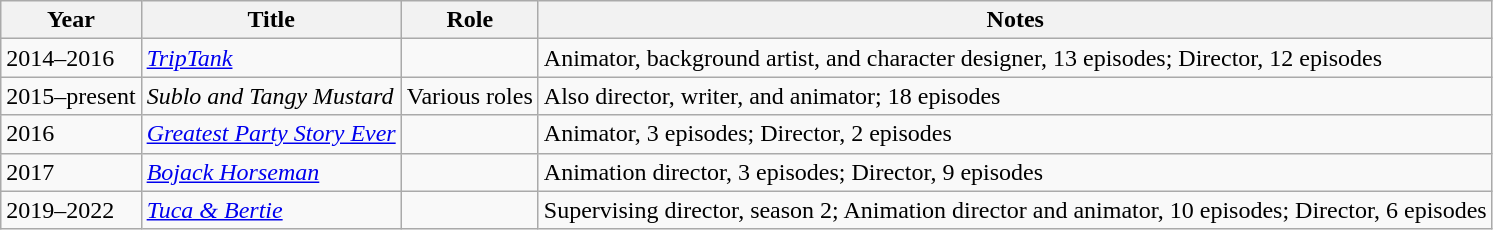<table class="wikitable sortable">
<tr>
<th>Year</th>
<th>Title</th>
<th>Role</th>
<th>Notes</th>
</tr>
<tr>
<td>2014–2016</td>
<td><em><a href='#'>TripTank</a></em></td>
<td></td>
<td>Animator, background artist, and character designer, 13 episodes; Director, 12 episodes</td>
</tr>
<tr>
<td>2015–present</td>
<td><em>Sublo and Tangy Mustard</em></td>
<td>Various roles</td>
<td>Also director, writer, and animator; 18 episodes</td>
</tr>
<tr>
<td>2016</td>
<td><em><a href='#'>Greatest Party Story Ever</a></em></td>
<td></td>
<td>Animator, 3 episodes; Director, 2 episodes</td>
</tr>
<tr>
<td>2017</td>
<td><em><a href='#'>Bojack Horseman</a></em></td>
<td></td>
<td>Animation director, 3 episodes; Director, 9 episodes</td>
</tr>
<tr>
<td>2019–2022</td>
<td><em><a href='#'>Tuca & Bertie</a></em></td>
<td></td>
<td>Supervising director, season 2; Animation director and animator, 10 episodes; Director, 6 episodes</td>
</tr>
</table>
